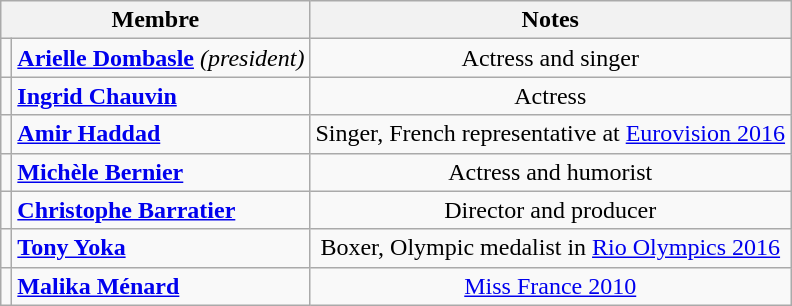<table class="wikitable">
<tr>
<th scope=col colspan="2">Membre</th>
<th scope=col>Notes</th>
</tr>
<tr>
<td></td>
<td><strong><a href='#'>Arielle Dombasle</a></strong> <em>(president)</em></td>
<td style="text-align:center;">Actress and singer</td>
</tr>
<tr>
<td></td>
<td><strong><a href='#'>Ingrid Chauvin</a></strong></td>
<td style="text-align:center;">Actress</td>
</tr>
<tr>
<td></td>
<td><strong><a href='#'>Amir Haddad</a></strong></td>
<td style="text-align:center;">Singer, French representative at <a href='#'>Eurovision 2016</a></td>
</tr>
<tr>
<td></td>
<td><strong><a href='#'>Michèle Bernier</a></strong></td>
<td style="text-align:center;">Actress and humorist</td>
</tr>
<tr>
<td></td>
<td><strong><a href='#'>Christophe Barratier</a></strong></td>
<td style="text-align:center;">Director and producer</td>
</tr>
<tr>
<td></td>
<td><strong><a href='#'>Tony Yoka</a></strong></td>
<td style="text-align:center;">Boxer, Olympic medalist in <a href='#'>Rio Olympics 2016</a></td>
</tr>
<tr>
<td></td>
<td><strong> <a href='#'>Malika Ménard</a></strong></td>
<td style="text-align:center;"><a href='#'>Miss France 2010</a></td>
</tr>
</table>
